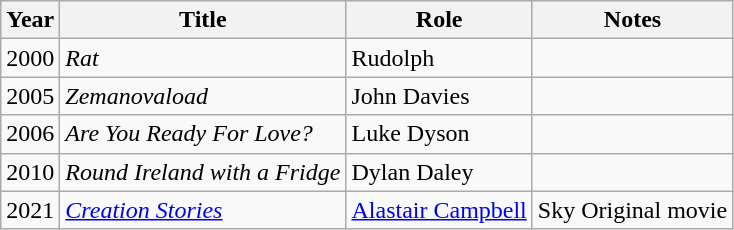<table class="wikitable sortable">
<tr>
<th>Year</th>
<th>Title</th>
<th>Role</th>
<th class="unsortable">Notes</th>
</tr>
<tr>
<td>2000</td>
<td><em>Rat</em></td>
<td>Rudolph</td>
<td></td>
</tr>
<tr>
<td>2005</td>
<td><em>Zemanovaload</em></td>
<td>John Davies</td>
<td></td>
</tr>
<tr>
<td>2006</td>
<td><em>Are You Ready For Love?</em></td>
<td>Luke Dyson</td>
<td></td>
</tr>
<tr>
<td>2010</td>
<td><em>Round Ireland with a Fridge</em></td>
<td>Dylan Daley</td>
<td></td>
</tr>
<tr>
<td>2021</td>
<td><em><a href='#'>Creation Stories</a></em></td>
<td><a href='#'>Alastair Campbell</a></td>
<td>Sky Original movie</td>
</tr>
</table>
